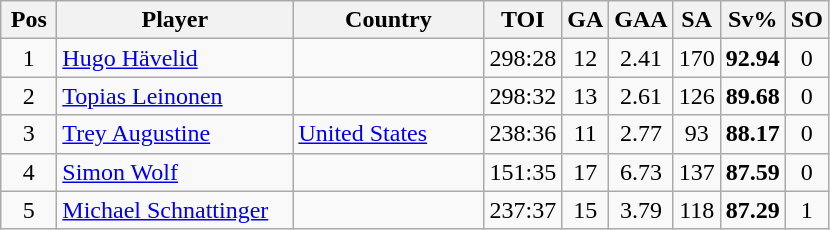<table class="wikitable sortable" style="text-align: center;">
<tr>
<th width=30>Pos</th>
<th width=150>Player</th>
<th width=120>Country</th>
<th width=20>TOI</th>
<th width=20>GA</th>
<th width=20>GAA</th>
<th width=20>SA</th>
<th width=20>Sv%</th>
<th width=20>SO</th>
</tr>
<tr>
<td>1</td>
<td align=left><a href='#'>Hugo Hävelid</a></td>
<td align="left"></td>
<td>298:28</td>
<td>12</td>
<td>2.41</td>
<td>170</td>
<td><strong>92.94</strong></td>
<td>0</td>
</tr>
<tr>
<td>2</td>
<td align=left><a href='#'>Topias Leinonen</a></td>
<td align=left></td>
<td>298:32</td>
<td>13</td>
<td>2.61</td>
<td>126</td>
<td><strong>89.68</strong></td>
<td>0</td>
</tr>
<tr>
<td>3</td>
<td align=left><a href='#'>Trey Augustine</a></td>
<td align="left"> <a href='#'>United States</a></td>
<td>238:36</td>
<td>11</td>
<td>2.77</td>
<td>93</td>
<td><strong>88.17</strong></td>
<td>0</td>
</tr>
<tr>
<td>4</td>
<td align=left><a href='#'>Simon Wolf</a></td>
<td align="left"></td>
<td>151:35</td>
<td>17</td>
<td>6.73</td>
<td>137</td>
<td><strong>87.59</strong></td>
<td>0</td>
</tr>
<tr>
<td>5</td>
<td align=left><a href='#'>Michael Schnattinger</a></td>
<td align="left"></td>
<td>237:37</td>
<td>15</td>
<td>3.79</td>
<td>118</td>
<td><strong>87.29</strong></td>
<td>1</td>
</tr>
</table>
